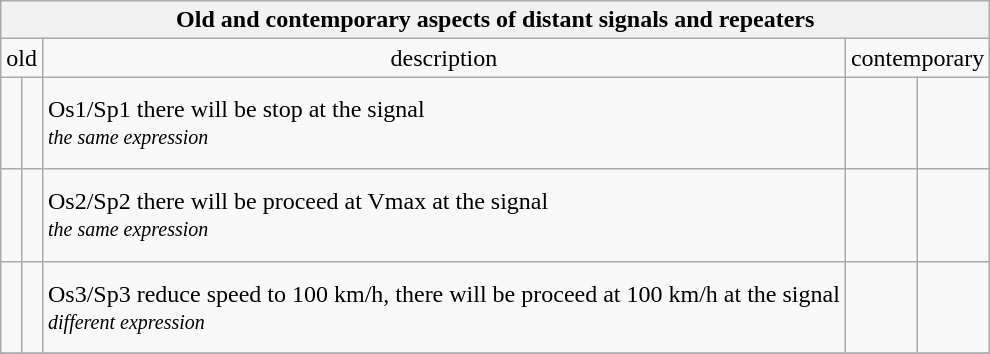<table class="wikitable">
<tr>
<th colspan="5" align="center">Old and contemporary aspects of distant signals and repeaters</th>
</tr>
<tr -->
<td align="center" colspan="2">old</td>
<td align="center">description</td>
<td align="center" colspan="2">contemporary</td>
</tr>
<tr -->
<td align="center" valign="bottom"><br><br><br></td>
<td align="center" valign="bottom"><br><br><br></td>
<td>Os1/Sp1 there will be stop at the signal<br><small><em>the same expression</em></small></td>
<td align="center" valign="bottom"><br><br></td>
<td align="center" valign="bottom"><br><br></td>
</tr>
<tr -->
<td align="center" valign="bottom"><br><br><br></td>
<td align="center" valign="bottom"><br><br><br></td>
<td>Os2/Sp2 there will be proceed at Vmax at the signal<br><small><em>the same expression</em></small></td>
<td align="center" valign="bottom"><br><br></td>
<td align="center" valign="bottom"><br><br></td>
</tr>
<tr -->
<td align="center" valign="bottom"><br><br><br></td>
<td align="center" valign="bottom"><br><br><br></td>
<td>Os3/Sp3 reduce speed to 100 km/h, there will be proceed at 100 km/h at the signal<br><small><em>different expression</em></small></td>
<td align="center" valign="bottom"><br><br></td>
<td align="center" valign="bottom"><br><br></td>
</tr>
<tr -->
</tr>
</table>
